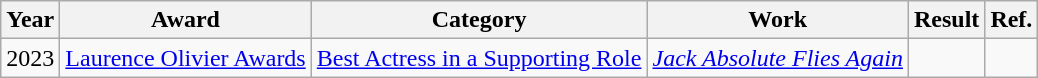<table class="wikitable">
<tr>
<th>Year</th>
<th>Award</th>
<th>Category</th>
<th>Work</th>
<th>Result</th>
<th>Ref.</th>
</tr>
<tr>
<td>2023</td>
<td><a href='#'>Laurence Olivier Awards</a></td>
<td><a href='#'>Best Actress in a Supporting Role</a></td>
<td><em><a href='#'>Jack Absolute Flies Again</a></em></td>
<td></td>
<td></td>
</tr>
</table>
